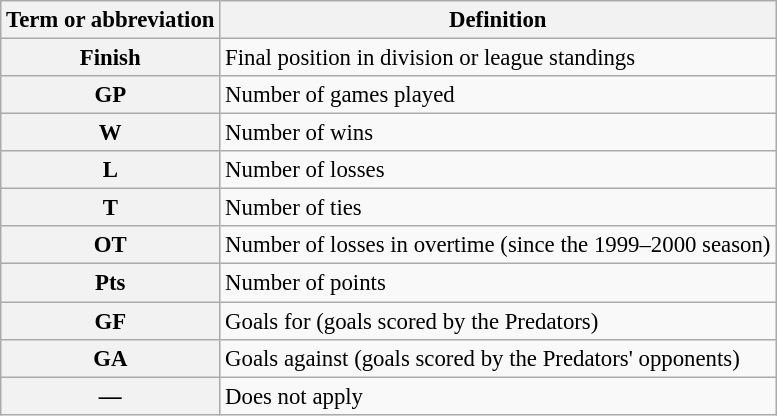<table class="wikitable" style="font-size:95%">
<tr>
<th scope="col">Term or abbreviation</th>
<th scope="col">Definition</th>
</tr>
<tr>
<th scope="row">Finish</th>
<td>Final position in division or league standings</td>
</tr>
<tr>
<th scope="row">GP</th>
<td>Number of games played</td>
</tr>
<tr>
<th scope="row">W</th>
<td>Number of wins</td>
</tr>
<tr>
<th scope="row">L</th>
<td>Number of losses</td>
</tr>
<tr>
<th scope="row">T</th>
<td>Number of ties</td>
</tr>
<tr>
<th scope="row">OT</th>
<td>Number of losses in overtime (since the 1999–2000 season)</td>
</tr>
<tr>
<th scope="row">Pts</th>
<td>Number of points</td>
</tr>
<tr>
<th scope="row">GF</th>
<td>Goals for (goals scored by the Predators)</td>
</tr>
<tr>
<th scope="row">GA</th>
<td>Goals against (goals scored by the Predators' opponents)</td>
</tr>
<tr>
<th scope="row">—</th>
<td>Does not apply</td>
</tr>
</table>
